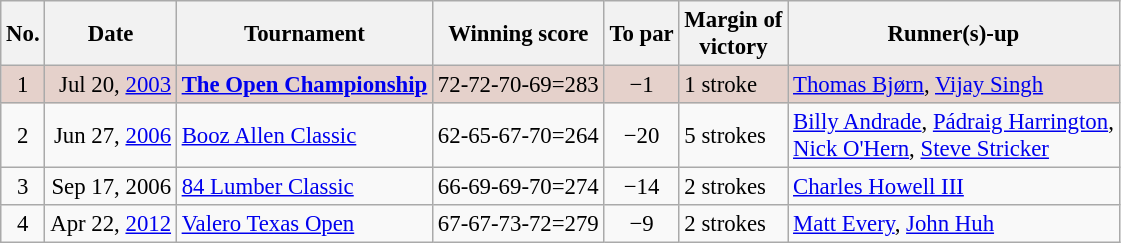<table class="wikitable" style="font-size:95%;">
<tr>
<th>No.</th>
<th>Date</th>
<th>Tournament</th>
<th>Winning score</th>
<th>To par</th>
<th>Margin of<br>victory</th>
<th>Runner(s)-up</th>
</tr>
<tr style="background:#e5d1cb;">
<td align=center>1</td>
<td align=right>Jul 20, <a href='#'>2003</a></td>
<td><strong><a href='#'>The Open Championship</a></strong></td>
<td align=right>72-72-70-69=283</td>
<td align=center>−1</td>
<td>1 stroke</td>
<td> <a href='#'>Thomas Bjørn</a>,  <a href='#'>Vijay Singh</a></td>
</tr>
<tr>
<td align=center>2</td>
<td align=right>Jun 27, <a href='#'>2006</a></td>
<td><a href='#'>Booz Allen Classic</a></td>
<td align=right>62-65-67-70=264</td>
<td align=center>−20</td>
<td>5 strokes</td>
<td> <a href='#'>Billy Andrade</a>,  <a href='#'>Pádraig Harrington</a>,<br> <a href='#'>Nick O'Hern</a>,  <a href='#'>Steve Stricker</a></td>
</tr>
<tr>
<td align=center>3</td>
<td align=right>Sep 17, 2006</td>
<td><a href='#'>84 Lumber Classic</a></td>
<td align=right>66-69-69-70=274</td>
<td align=center>−14</td>
<td>2 strokes</td>
<td> <a href='#'>Charles Howell III</a></td>
</tr>
<tr>
<td align=center>4</td>
<td align=right>Apr 22, <a href='#'>2012</a></td>
<td><a href='#'>Valero Texas Open</a></td>
<td align=right>67-67-73-72=279</td>
<td align=center>−9</td>
<td>2 strokes</td>
<td> <a href='#'>Matt Every</a>,  <a href='#'>John Huh</a></td>
</tr>
</table>
